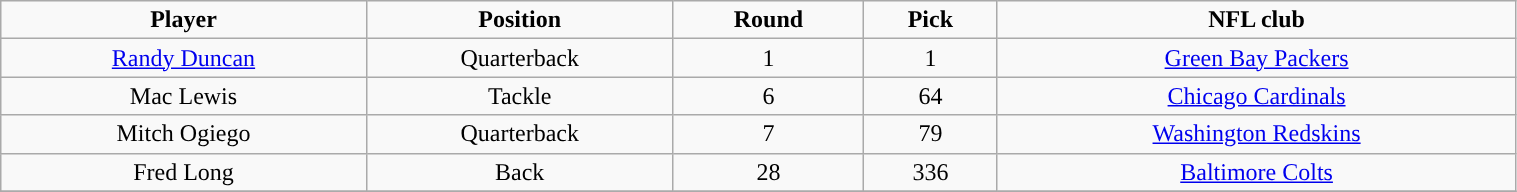<table class="wikitable" width="80%">
<tr align="center">
<td><strong>Player</strong></td>
<td><strong>Position</strong></td>
<td><strong>Round</strong></td>
<td><strong>Pick</strong></td>
<td><strong>NFL club</strong></td>
</tr>
<tr align="center" bgcolor="">
<td><a href='#'>Randy Duncan</a></td>
<td>Quarterback</td>
<td>1</td>
<td>1</td>
<td><a href='#'>Green Bay Packers</a></td>
</tr>
<tr align="center" bgcolor="">
<td>Mac Lewis</td>
<td>Tackle</td>
<td>6</td>
<td>64</td>
<td><a href='#'>Chicago Cardinals</a></td>
</tr>
<tr align="center" bgcolor="">
<td>Mitch Ogiego</td>
<td>Quarterback</td>
<td>7</td>
<td>79</td>
<td><a href='#'>Washington Redskins</a></td>
</tr>
<tr align="center" bgcolor="">
<td>Fred Long</td>
<td>Back</td>
<td>28</td>
<td>336</td>
<td><a href='#'>Baltimore Colts</a></td>
</tr>
<tr align="center" bgcolor="">
</tr>
</table>
